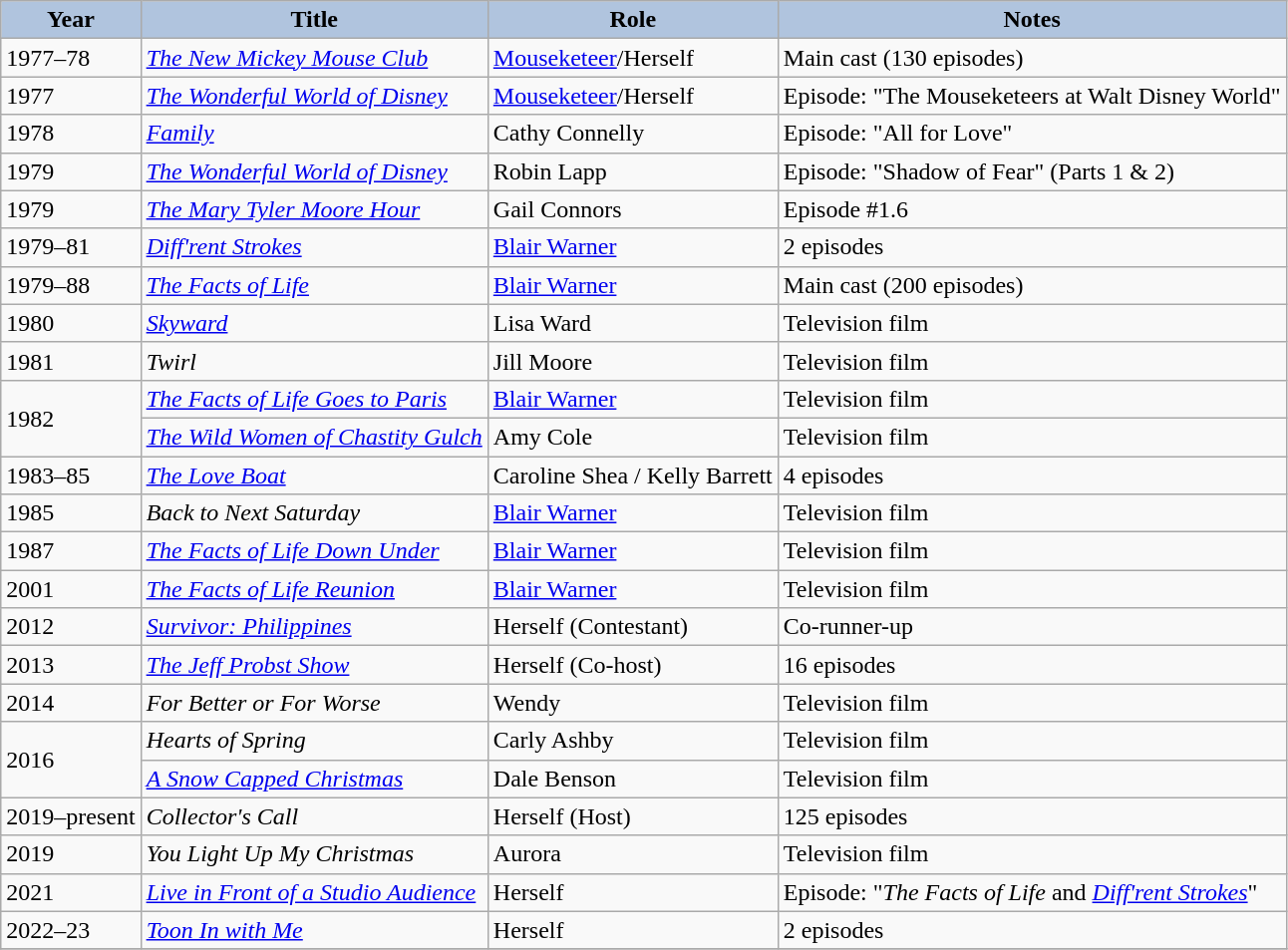<table class="wikitable">
<tr>
<th style="background:#B0C4DE;">Year</th>
<th style="background:#B0C4DE;">Title</th>
<th style="background:#B0C4DE;">Role</th>
<th style="background:#B0C4DE;">Notes</th>
</tr>
<tr>
<td>1977–78</td>
<td><em><a href='#'>The New Mickey Mouse Club</a></em></td>
<td><a href='#'>Mouseketeer</a>/Herself</td>
<td>Main cast (130 episodes)</td>
</tr>
<tr>
<td>1977</td>
<td><em><a href='#'>The Wonderful World of Disney</a></em></td>
<td><a href='#'>Mouseketeer</a>/Herself</td>
<td>Episode: "The Mouseketeers at Walt Disney World"</td>
</tr>
<tr>
<td>1978</td>
<td><em><a href='#'>Family</a></em></td>
<td>Cathy Connelly</td>
<td>Episode: "All for Love"</td>
</tr>
<tr>
<td>1979</td>
<td><em><a href='#'>The Wonderful World of Disney</a></em></td>
<td>Robin Lapp</td>
<td>Episode: "Shadow of Fear" (Parts 1 & 2)</td>
</tr>
<tr>
<td>1979</td>
<td><em><a href='#'>The Mary Tyler Moore Hour</a></em></td>
<td>Gail Connors</td>
<td>Episode #1.6</td>
</tr>
<tr>
<td>1979–81</td>
<td><em><a href='#'>Diff'rent Strokes</a></em></td>
<td><a href='#'>Blair Warner</a></td>
<td>2 episodes</td>
</tr>
<tr>
<td>1979–88</td>
<td><em><a href='#'>The Facts of Life</a></em></td>
<td><a href='#'>Blair Warner</a></td>
<td>Main cast (200 episodes)</td>
</tr>
<tr>
<td>1980</td>
<td><em><a href='#'>Skyward</a></em></td>
<td>Lisa Ward</td>
<td>Television film</td>
</tr>
<tr>
<td>1981</td>
<td><em>Twirl</em></td>
<td>Jill Moore</td>
<td>Television film</td>
</tr>
<tr>
<td rowspan=2>1982</td>
<td><em><a href='#'>The Facts of Life Goes to Paris</a></em></td>
<td><a href='#'>Blair Warner</a></td>
<td>Television film</td>
</tr>
<tr>
<td><em><a href='#'>The Wild Women of Chastity Gulch</a></em></td>
<td>Amy Cole</td>
<td>Television film</td>
</tr>
<tr>
<td>1983–85</td>
<td><em><a href='#'>The Love Boat</a></em></td>
<td>Caroline Shea / Kelly Barrett</td>
<td>4 episodes</td>
</tr>
<tr>
<td>1985</td>
<td><em>Back to Next Saturday</em></td>
<td><a href='#'>Blair Warner</a></td>
<td>Television film</td>
</tr>
<tr>
<td>1987</td>
<td><em><a href='#'>The Facts of Life Down Under</a></em></td>
<td><a href='#'>Blair Warner</a></td>
<td>Television film</td>
</tr>
<tr>
<td>2001</td>
<td><em><a href='#'>The Facts of Life Reunion</a></em></td>
<td><a href='#'>Blair Warner</a></td>
<td>Television film</td>
</tr>
<tr>
<td>2012</td>
<td><em><a href='#'>Survivor: Philippines</a></em></td>
<td>Herself (Contestant)</td>
<td>Co-runner-up</td>
</tr>
<tr>
<td>2013</td>
<td><em><a href='#'>The Jeff Probst Show</a></em></td>
<td>Herself (Co-host)</td>
<td>16 episodes</td>
</tr>
<tr>
<td>2014</td>
<td><em>For Better or For Worse</em></td>
<td>Wendy</td>
<td>Television film</td>
</tr>
<tr>
<td rowspan=2>2016</td>
<td><em>Hearts of Spring</em></td>
<td>Carly Ashby</td>
<td>Television film</td>
</tr>
<tr>
<td><em><a href='#'>A Snow Capped Christmas</a></em></td>
<td>Dale Benson</td>
<td>Television film</td>
</tr>
<tr>
<td>2019–present</td>
<td><em>Collector's Call</em></td>
<td>Herself (Host)</td>
<td>125 episodes</td>
</tr>
<tr>
<td>2019</td>
<td><em>You Light Up My Christmas</em></td>
<td>Aurora</td>
<td>Television film</td>
</tr>
<tr>
<td>2021</td>
<td><em><a href='#'>Live in Front of a Studio Audience</a></em></td>
<td>Herself</td>
<td>Episode: "<em>The Facts of Life</em> and <em><a href='#'>Diff'rent Strokes</a></em>"</td>
</tr>
<tr>
<td>2022–23</td>
<td><em><a href='#'>Toon In with Me</a></em></td>
<td>Herself</td>
<td>2 episodes</td>
</tr>
<tr>
</tr>
</table>
